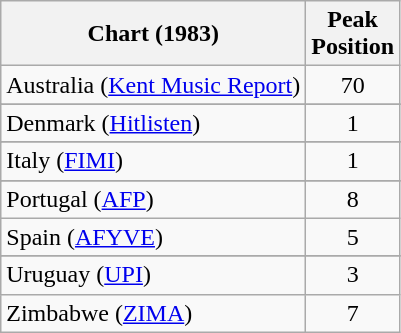<table class="wikitable sortable">
<tr>
<th>Chart (1983)</th>
<th>Peak<br>Position</th>
</tr>
<tr>
<td>Australia (<a href='#'>Kent Music Report</a>)</td>
<td align="center">70</td>
</tr>
<tr>
</tr>
<tr>
</tr>
<tr>
<td>Denmark (<a href='#'>Hitlisten</a>)</td>
<td align="center">1</td>
</tr>
<tr>
</tr>
<tr>
<td>Italy (<a href='#'>FIMI</a>)</td>
<td align="center">1</td>
</tr>
<tr>
</tr>
<tr>
</tr>
<tr>
<td>Portugal (<a href='#'>AFP</a>)</td>
<td align="center">8</td>
</tr>
<tr>
<td>Spain (<a href='#'>AFYVE</a>)</td>
<td align="center">5</td>
</tr>
<tr>
</tr>
<tr>
</tr>
<tr>
<td>Uruguay (<a href='#'>UPI</a>)</td>
<td align="center">3</td>
</tr>
<tr>
<td>Zimbabwe (<a href='#'>ZIMA</a>)</td>
<td align="center">7</td>
</tr>
</table>
